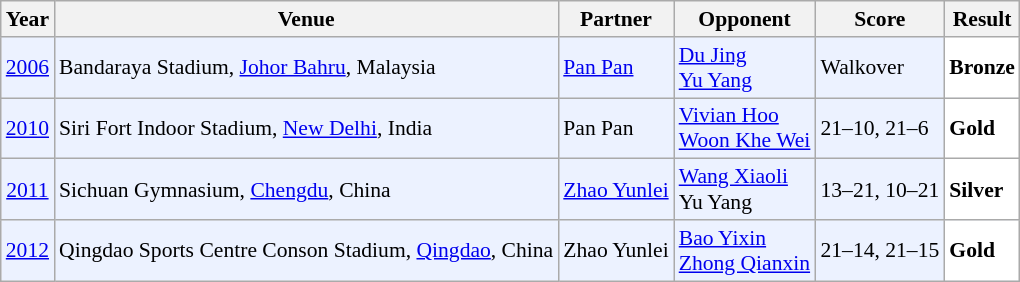<table class="sortable wikitable" style="font-size: 90%;">
<tr>
<th>Year</th>
<th>Venue</th>
<th>Partner</th>
<th>Opponent</th>
<th>Score</th>
<th>Result</th>
</tr>
<tr style="background:#ECF2FF">
<td align="center"><a href='#'>2006</a></td>
<td align="left">Bandaraya Stadium, <a href='#'>Johor Bahru</a>, Malaysia</td>
<td align="left"> <a href='#'>Pan Pan</a></td>
<td align="left"> <a href='#'>Du Jing</a><br> <a href='#'>Yu Yang</a></td>
<td align="left">Walkover</td>
<td style="text-align:left; background:white"> <strong>Bronze</strong></td>
</tr>
<tr style="background:#ECF2FF">
<td align="center"><a href='#'>2010</a></td>
<td align="left">Siri Fort Indoor Stadium, <a href='#'>New Delhi</a>, India</td>
<td align="left"> Pan Pan</td>
<td align="left"> <a href='#'>Vivian Hoo</a><br> <a href='#'>Woon Khe Wei</a></td>
<td align="left">21–10, 21–6</td>
<td style="text-align:left; background:white"> <strong>Gold</strong></td>
</tr>
<tr style="background:#ECF2FF">
<td align="center"><a href='#'>2011</a></td>
<td align="left">Sichuan Gymnasium, <a href='#'>Chengdu</a>, China</td>
<td align="left"> <a href='#'>Zhao Yunlei</a></td>
<td align="left"> <a href='#'>Wang Xiaoli</a><br> Yu Yang</td>
<td align="left">13–21, 10–21</td>
<td style="text-align:left; background:white"> <strong>Silver</strong></td>
</tr>
<tr style="background:#ECF2FF">
<td align="center"><a href='#'>2012</a></td>
<td align="left">Qingdao Sports Centre Conson Stadium, <a href='#'>Qingdao</a>, China</td>
<td align="left"> Zhao Yunlei</td>
<td align="left"> <a href='#'>Bao Yixin</a><br> <a href='#'>Zhong Qianxin</a></td>
<td align="left">21–14, 21–15</td>
<td style="text-align:left; background:white"> <strong>Gold</strong></td>
</tr>
</table>
